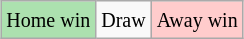<table class="wikitable" style="margin:auto;">
<tr>
<td style="background:#ace1af;"><small>Home win</small></td>
<td><small>Draw</small></td>
<td style="background:#fcc;"><small>Away win</small></td>
</tr>
</table>
